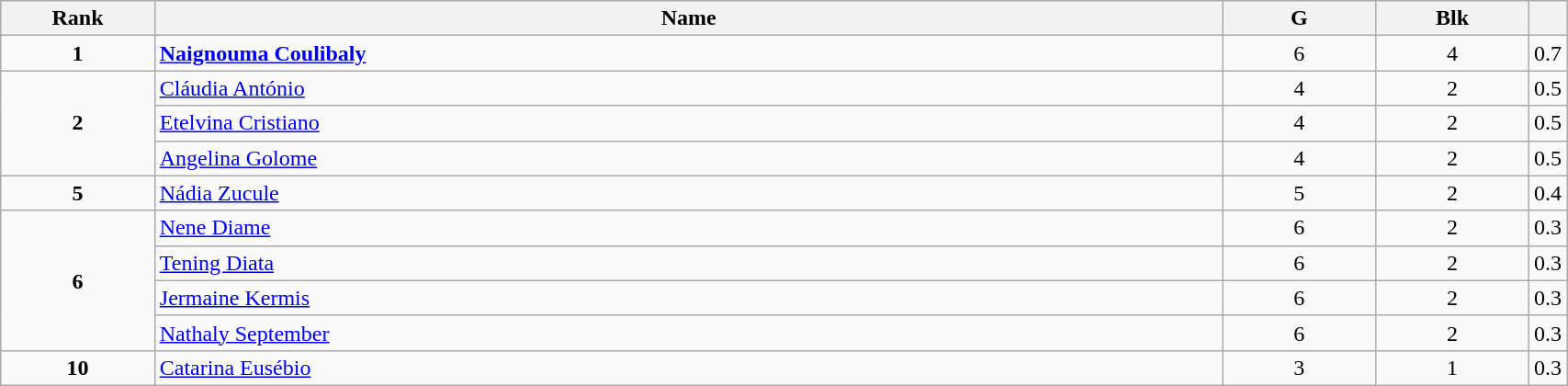<table class="wikitable" style="width:90%;">
<tr>
<th style="width:10%;">Rank</th>
<th style="width:70%;">Name</th>
<th style="width:10%;">G</th>
<th style="width:10%;">Blk</th>
<th style="width:10%;"></th>
</tr>
<tr align=center>
<td><strong>1</strong></td>
<td align=left> <strong><a href='#'>Naignouma Coulibaly</a></strong></td>
<td>6</td>
<td>4</td>
<td>0.7</td>
</tr>
<tr align=center>
<td rowspan=3><strong>2</strong></td>
<td align=left> <a href='#'>Cláudia António</a></td>
<td>4</td>
<td>2</td>
<td>0.5</td>
</tr>
<tr align=center>
<td align=left> <a href='#'>Etelvina Cristiano</a></td>
<td>4</td>
<td>2</td>
<td>0.5</td>
</tr>
<tr align=center>
<td align=left> <a href='#'>Angelina Golome</a></td>
<td>4</td>
<td>2</td>
<td>0.5</td>
</tr>
<tr align=center>
<td><strong>5</strong></td>
<td align=left> <a href='#'>Nádia Zucule</a></td>
<td>5</td>
<td>2</td>
<td>0.4</td>
</tr>
<tr align=center>
<td rowspan=4><strong>6</strong></td>
<td align=left> <a href='#'>Nene Diame</a></td>
<td>6</td>
<td>2</td>
<td>0.3</td>
</tr>
<tr align=center>
<td align=left> <a href='#'>Tening Diata</a></td>
<td>6</td>
<td>2</td>
<td>0.3</td>
</tr>
<tr align=center>
<td align=left> <a href='#'>Jermaine Kermis</a></td>
<td>6</td>
<td>2</td>
<td>0.3</td>
</tr>
<tr align=center>
<td align=left> <a href='#'>Nathaly September</a></td>
<td>6</td>
<td>2</td>
<td>0.3</td>
</tr>
<tr align=center>
<td><strong>10</strong></td>
<td align=left> <a href='#'>Catarina Eusébio</a></td>
<td>3</td>
<td>1</td>
<td>0.3</td>
</tr>
</table>
